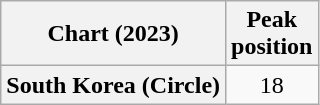<table class="wikitable plainrowheaders" style="text-align:center">
<tr>
<th scope="col">Chart (2023)</th>
<th scope="col">Peak<br>position</th>
</tr>
<tr>
<th scope="row">South Korea (Circle)</th>
<td>18</td>
</tr>
</table>
